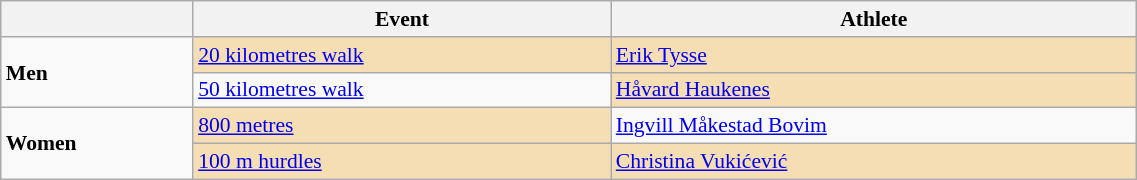<table class=wikitable style="font-size:90%" width=60%>
<tr>
<th></th>
<th>Event</th>
<th>Athlete</th>
</tr>
<tr>
<td rowspan=2><strong>Men</strong></td>
<td bgcolor="wheat"><a href='#'>20 kilometres walk</a></td>
<td bgcolor="wheat"><a href='#'>Erik Tysse</a></td>
</tr>
<tr>
<td><a href='#'>50 kilometres walk</a></td>
<td bgcolor="wheat"><a href='#'>Håvard Haukenes</a></td>
</tr>
<tr>
<td rowspan=2><strong>Women</strong></td>
<td bgcolor="wheat"><a href='#'>800 metres</a></td>
<td><a href='#'>Ingvill Måkestad Bovim</a></td>
</tr>
<tr>
<td bgcolor="wheat"><a href='#'>100 m hurdles</a></td>
<td bgcolor="wheat"><a href='#'>Christina Vukićević</a></td>
</tr>
</table>
